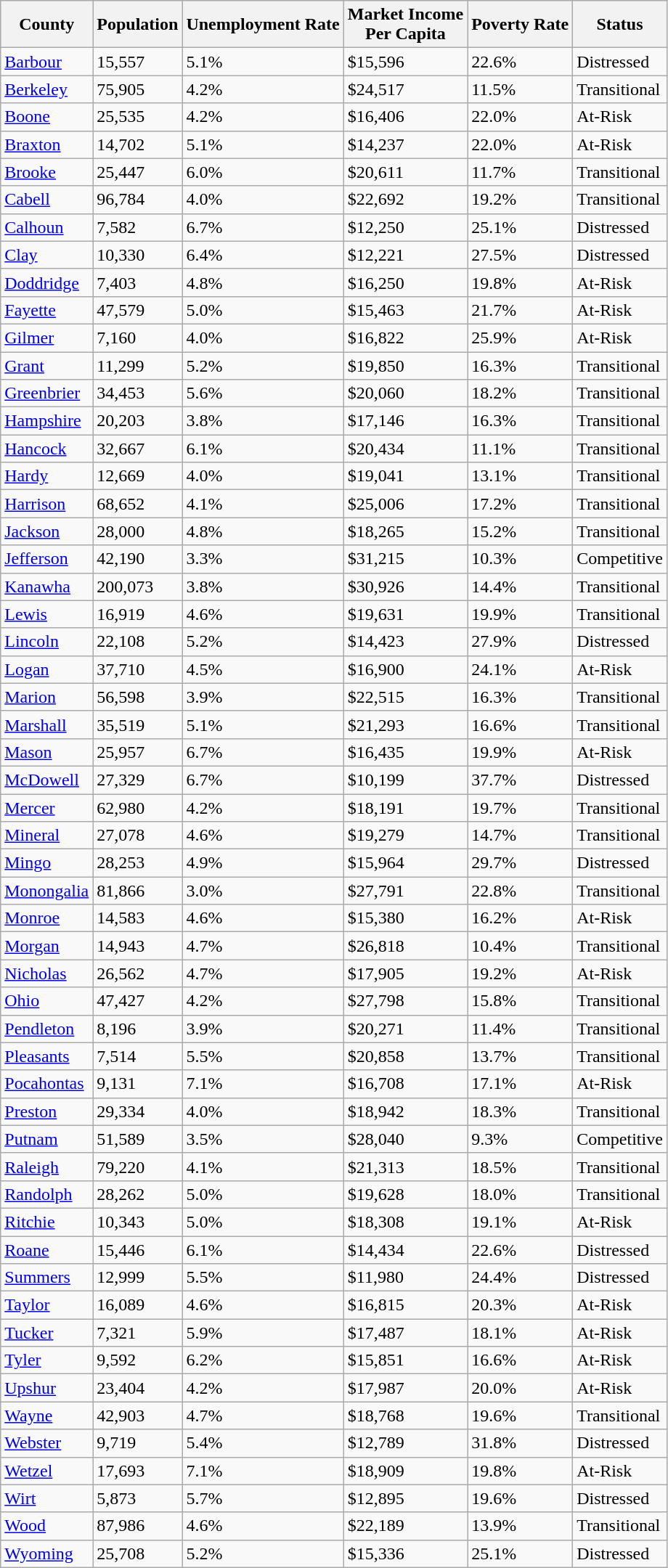<table class="wikitable sortable">
<tr>
<th>County</th>
<th>Population</th>
<th>Unemployment Rate</th>
<th>Market Income<br> Per Capita</th>
<th>Poverty Rate</th>
<th>Status</th>
</tr>
<tr>
<td><a href='#'>Barbour</a></td>
<td>15,557</td>
<td>5.1%</td>
<td>$15,596</td>
<td>22.6%</td>
<td>Distressed</td>
</tr>
<tr>
<td><a href='#'>Berkeley</a></td>
<td>75,905</td>
<td>4.2%</td>
<td>$24,517</td>
<td>11.5%</td>
<td>Transitional</td>
</tr>
<tr>
<td><a href='#'>Boone</a></td>
<td>25,535</td>
<td>4.2%</td>
<td>$16,406</td>
<td>22.0%</td>
<td>At-Risk</td>
</tr>
<tr>
<td><a href='#'>Braxton</a></td>
<td>14,702</td>
<td>5.1%</td>
<td>$14,237</td>
<td>22.0%</td>
<td>At-Risk</td>
</tr>
<tr>
<td><a href='#'>Brooke</a></td>
<td>25,447</td>
<td>6.0%</td>
<td>$20,611</td>
<td>11.7%</td>
<td>Transitional</td>
</tr>
<tr>
<td><a href='#'>Cabell</a></td>
<td>96,784</td>
<td>4.0%</td>
<td>$22,692</td>
<td>19.2%</td>
<td>Transitional</td>
</tr>
<tr>
<td><a href='#'>Calhoun</a></td>
<td>7,582</td>
<td>6.7%</td>
<td>$12,250</td>
<td>25.1%</td>
<td>Distressed</td>
</tr>
<tr>
<td><a href='#'>Clay</a></td>
<td>10,330</td>
<td>6.4%</td>
<td>$12,221</td>
<td>27.5%</td>
<td>Distressed</td>
</tr>
<tr>
<td><a href='#'>Doddridge</a></td>
<td>7,403</td>
<td>4.8%</td>
<td>$16,250</td>
<td>19.8%</td>
<td>At-Risk</td>
</tr>
<tr>
<td><a href='#'>Fayette</a></td>
<td>47,579</td>
<td>5.0%</td>
<td>$15,463</td>
<td>21.7%</td>
<td>At-Risk</td>
</tr>
<tr>
<td><a href='#'>Gilmer</a></td>
<td>7,160</td>
<td>4.0%</td>
<td>$16,822</td>
<td>25.9%</td>
<td>At-Risk</td>
</tr>
<tr>
<td><a href='#'>Grant</a></td>
<td>11,299</td>
<td>5.2%</td>
<td>$19,850</td>
<td>16.3%</td>
<td>Transitional</td>
</tr>
<tr>
<td><a href='#'>Greenbrier</a></td>
<td>34,453</td>
<td>5.6%</td>
<td>$20,060</td>
<td>18.2%</td>
<td>Transitional</td>
</tr>
<tr>
<td><a href='#'>Hampshire</a></td>
<td>20,203</td>
<td>3.8%</td>
<td>$17,146</td>
<td>16.3%</td>
<td>Transitional</td>
</tr>
<tr>
<td><a href='#'>Hancock</a></td>
<td>32,667</td>
<td>6.1%</td>
<td>$20,434</td>
<td>11.1%</td>
<td>Transitional</td>
</tr>
<tr>
<td><a href='#'>Hardy</a></td>
<td>12,669</td>
<td>4.0%</td>
<td>$19,041</td>
<td>13.1%</td>
<td>Transitional</td>
</tr>
<tr>
<td><a href='#'>Harrison</a></td>
<td>68,652</td>
<td>4.1%</td>
<td>$25,006</td>
<td>17.2%</td>
<td>Transitional</td>
</tr>
<tr>
<td><a href='#'>Jackson</a></td>
<td>28,000</td>
<td>4.8%</td>
<td>$18,265</td>
<td>15.2%</td>
<td>Transitional</td>
</tr>
<tr>
<td><a href='#'>Jefferson</a></td>
<td>42,190</td>
<td>3.3%</td>
<td>$31,215</td>
<td>10.3%</td>
<td>Competitive</td>
</tr>
<tr>
<td><a href='#'>Kanawha</a></td>
<td>200,073</td>
<td>3.8%</td>
<td>$30,926</td>
<td>14.4%</td>
<td>Transitional</td>
</tr>
<tr>
<td><a href='#'>Lewis</a></td>
<td>16,919</td>
<td>4.6%</td>
<td>$19,631</td>
<td>19.9%</td>
<td>Transitional</td>
</tr>
<tr>
<td><a href='#'>Lincoln</a></td>
<td>22,108</td>
<td>5.2%</td>
<td>$14,423</td>
<td>27.9%</td>
<td>Distressed</td>
</tr>
<tr>
<td><a href='#'>Logan</a></td>
<td>37,710</td>
<td>4.5%</td>
<td>$16,900</td>
<td>24.1%</td>
<td>At-Risk</td>
</tr>
<tr>
<td><a href='#'>Marion</a></td>
<td>56,598</td>
<td>3.9%</td>
<td>$22,515</td>
<td>16.3%</td>
<td>Transitional</td>
</tr>
<tr>
<td><a href='#'>Marshall</a></td>
<td>35,519</td>
<td>5.1%</td>
<td>$21,293</td>
<td>16.6%</td>
<td>Transitional</td>
</tr>
<tr>
<td><a href='#'>Mason</a></td>
<td>25,957</td>
<td>6.7%</td>
<td>$16,435</td>
<td>19.9%</td>
<td>At-Risk</td>
</tr>
<tr>
<td><a href='#'>McDowell</a></td>
<td>27,329</td>
<td>6.7%</td>
<td>$10,199</td>
<td>37.7%</td>
<td>Distressed</td>
</tr>
<tr>
<td><a href='#'>Mercer</a></td>
<td>62,980</td>
<td>4.2%</td>
<td>$18,191</td>
<td>19.7%</td>
<td>Transitional</td>
</tr>
<tr>
<td><a href='#'>Mineral</a></td>
<td>27,078</td>
<td>4.6%</td>
<td>$19,279</td>
<td>14.7%</td>
<td>Transitional</td>
</tr>
<tr>
<td><a href='#'>Mingo</a></td>
<td>28,253</td>
<td>4.9%</td>
<td>$15,964</td>
<td>29.7%</td>
<td>Distressed</td>
</tr>
<tr>
<td><a href='#'>Monongalia</a></td>
<td>81,866</td>
<td>3.0%</td>
<td>$27,791</td>
<td>22.8%</td>
<td>Transitional</td>
</tr>
<tr>
<td><a href='#'>Monroe</a></td>
<td>14,583</td>
<td>4.6%</td>
<td>$15,380</td>
<td>16.2%</td>
<td>At-Risk</td>
</tr>
<tr>
<td><a href='#'>Morgan</a></td>
<td>14,943</td>
<td>4.7%</td>
<td>$26,818</td>
<td>10.4%</td>
<td>Transitional</td>
</tr>
<tr>
<td><a href='#'>Nicholas</a></td>
<td>26,562</td>
<td>4.7%</td>
<td>$17,905</td>
<td>19.2%</td>
<td>At-Risk</td>
</tr>
<tr>
<td><a href='#'>Ohio</a></td>
<td>47,427</td>
<td>4.2%</td>
<td>$27,798</td>
<td>15.8%</td>
<td>Transitional</td>
</tr>
<tr>
<td><a href='#'>Pendleton</a></td>
<td>8,196</td>
<td>3.9%</td>
<td>$20,271</td>
<td>11.4%</td>
<td>Transitional</td>
</tr>
<tr>
<td><a href='#'>Pleasants</a></td>
<td>7,514</td>
<td>5.5%</td>
<td>$20,858</td>
<td>13.7%</td>
<td>Transitional</td>
</tr>
<tr>
<td><a href='#'>Pocahontas</a></td>
<td>9,131</td>
<td>7.1%</td>
<td>$16,708</td>
<td>17.1%</td>
<td>At-Risk</td>
</tr>
<tr>
<td><a href='#'>Preston</a></td>
<td>29,334</td>
<td>4.0%</td>
<td>$18,942</td>
<td>18.3%</td>
<td>Transitional</td>
</tr>
<tr>
<td><a href='#'>Putnam</a></td>
<td>51,589</td>
<td>3.5%</td>
<td>$28,040</td>
<td>9.3%</td>
<td>Competitive</td>
</tr>
<tr>
<td><a href='#'>Raleigh</a></td>
<td>79,220</td>
<td>4.1%</td>
<td>$21,313</td>
<td>18.5%</td>
<td>Transitional</td>
</tr>
<tr>
<td><a href='#'>Randolph</a></td>
<td>28,262</td>
<td>5.0%</td>
<td>$19,628</td>
<td>18.0%</td>
<td>Transitional</td>
</tr>
<tr>
<td><a href='#'>Ritchie</a></td>
<td>10,343</td>
<td>5.0%</td>
<td>$18,308</td>
<td>19.1%</td>
<td>At-Risk</td>
</tr>
<tr>
<td><a href='#'>Roane</a></td>
<td>15,446</td>
<td>6.1%</td>
<td>$14,434</td>
<td>22.6%</td>
<td>Distressed</td>
</tr>
<tr>
<td><a href='#'>Summers</a></td>
<td>12,999</td>
<td>5.5%</td>
<td>$11,980</td>
<td>24.4%</td>
<td>Distressed</td>
</tr>
<tr>
<td><a href='#'>Taylor</a></td>
<td>16,089</td>
<td>4.6%</td>
<td>$16,815</td>
<td>20.3%</td>
<td>At-Risk</td>
</tr>
<tr>
<td><a href='#'>Tucker</a></td>
<td>7,321</td>
<td>5.9%</td>
<td>$17,487</td>
<td>18.1%</td>
<td>At-Risk</td>
</tr>
<tr>
<td><a href='#'>Tyler</a></td>
<td>9,592</td>
<td>6.2%</td>
<td>$15,851</td>
<td>16.6%</td>
<td>At-Risk</td>
</tr>
<tr>
<td><a href='#'>Upshur</a></td>
<td>23,404</td>
<td>4.2%</td>
<td>$17,987</td>
<td>20.0%</td>
<td>At-Risk</td>
</tr>
<tr>
<td><a href='#'>Wayne</a></td>
<td>42,903</td>
<td>4.7%</td>
<td>$18,768</td>
<td>19.6%</td>
<td>Transitional</td>
</tr>
<tr>
<td><a href='#'>Webster</a></td>
<td>9,719</td>
<td>5.4%</td>
<td>$12,789</td>
<td>31.8%</td>
<td>Distressed</td>
</tr>
<tr>
<td><a href='#'>Wetzel</a></td>
<td>17,693</td>
<td>7.1%</td>
<td>$18,909</td>
<td>19.8%</td>
<td>At-Risk</td>
</tr>
<tr>
<td><a href='#'>Wirt</a></td>
<td>5,873</td>
<td>5.7%</td>
<td>$12,895</td>
<td>19.6%</td>
<td>Distressed</td>
</tr>
<tr>
<td><a href='#'>Wood</a></td>
<td>87,986</td>
<td>4.6%</td>
<td>$22,189</td>
<td>13.9%</td>
<td>Transitional</td>
</tr>
<tr>
<td><a href='#'>Wyoming</a></td>
<td>25,708</td>
<td>5.2%</td>
<td>$15,336</td>
<td>25.1%</td>
<td>Distressed</td>
</tr>
</table>
